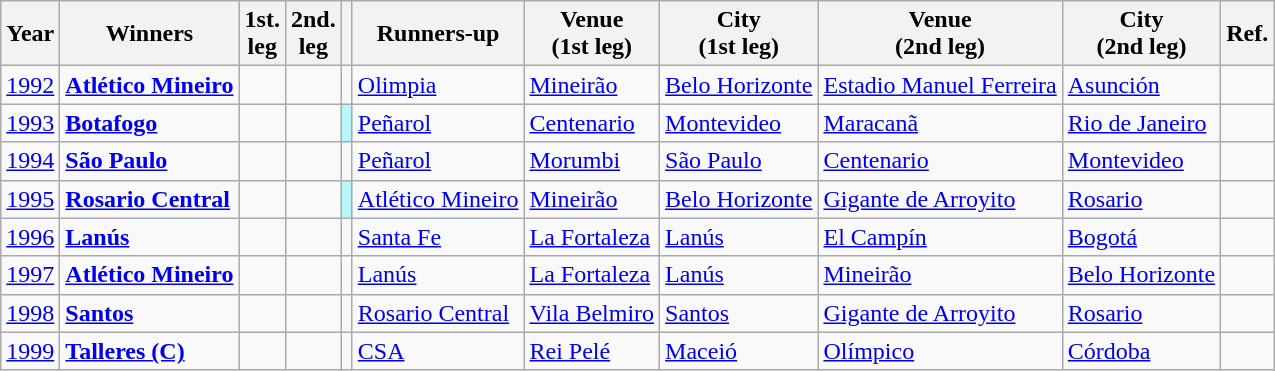<table class="wikitable sortable">
<tr>
<th>Year</th>
<th>Winners</th>
<th width=>1st.<br>leg</th>
<th width=>2nd.<br>leg</th>
<th width=></th>
<th>Runners-up</th>
<th width=>Venue <br>(1st leg)</th>
<th width=>City <br>(1st leg)</th>
<th width=>Venue <br>(2nd leg)</th>
<th width=>City <br>(2nd leg)</th>
<th>Ref.</th>
</tr>
<tr>
<td><a href='#'>1992</a></td>
<td> <strong><a href='#'>Atlético Mineiro</a></strong></td>
<td></td>
<td></td>
<td></td>
<td> <a href='#'>Olimpia</a></td>
<td><a href='#'>Mineirão</a></td>
<td><a href='#'>Belo Horizonte</a></td>
<td><a href='#'>Estadio Manuel Ferreira</a></td>
<td><a href='#'>Asunción</a></td>
<td></td>
</tr>
<tr>
<td><a href='#'>1993</a></td>
<td> <strong><a href='#'>Botafogo</a></strong></td>
<td></td>
<td></td>
<td bgcolor=#BAF5FA></td>
<td> <a href='#'>Peñarol</a></td>
<td><a href='#'>Centenario</a></td>
<td><a href='#'>Montevideo</a></td>
<td><a href='#'>Maracanã</a></td>
<td><a href='#'>Rio de Janeiro</a></td>
<td></td>
</tr>
<tr>
<td><a href='#'>1994</a></td>
<td> <strong><a href='#'>São Paulo</a></strong></td>
<td></td>
<td></td>
<td></td>
<td> <a href='#'>Peñarol</a></td>
<td><a href='#'>Morumbi</a></td>
<td><a href='#'>São Paulo</a></td>
<td><a href='#'>Centenario</a></td>
<td><a href='#'>Montevideo</a></td>
<td></td>
</tr>
<tr>
<td><a href='#'>1995</a></td>
<td> <strong><a href='#'>Rosario Central</a></strong></td>
<td></td>
<td></td>
<td bgcolor=#BAF5FA></td>
<td> <a href='#'>Atlético Mineiro</a></td>
<td><a href='#'>Mineirão</a></td>
<td><a href='#'>Belo Horizonte</a></td>
<td><a href='#'>Gigante de Arroyito</a></td>
<td><a href='#'>Rosario</a></td>
<td></td>
</tr>
<tr>
<td><a href='#'>1996</a></td>
<td> <strong><a href='#'>Lanús</a></strong></td>
<td></td>
<td></td>
<td></td>
<td> <a href='#'>Santa Fe</a></td>
<td><a href='#'>La Fortaleza</a></td>
<td><a href='#'>Lanús</a></td>
<td><a href='#'>El Campín</a></td>
<td><a href='#'>Bogotá</a></td>
<td></td>
</tr>
<tr>
<td><a href='#'>1997</a></td>
<td> <strong><a href='#'>Atlético Mineiro</a></strong></td>
<td></td>
<td></td>
<td></td>
<td> <a href='#'>Lanús</a></td>
<td><a href='#'>La Fortaleza</a></td>
<td><a href='#'>Lanús</a></td>
<td><a href='#'>Mineirão</a></td>
<td><a href='#'>Belo Horizonte</a></td>
<td></td>
</tr>
<tr>
<td><a href='#'>1998</a></td>
<td> <strong><a href='#'>Santos</a></strong></td>
<td></td>
<td></td>
<td></td>
<td> <a href='#'>Rosario Central</a></td>
<td><a href='#'>Vila Belmiro</a></td>
<td><a href='#'>Santos</a></td>
<td><a href='#'>Gigante de Arroyito</a></td>
<td><a href='#'>Rosario</a></td>
<td></td>
</tr>
<tr>
<td><a href='#'>1999</a></td>
<td> <strong><a href='#'>Talleres (C)</a></strong></td>
<td></td>
<td></td>
<td></td>
<td> <a href='#'>CSA</a></td>
<td><a href='#'>Rei Pelé</a></td>
<td><a href='#'>Maceió</a></td>
<td><a href='#'>Olímpico</a></td>
<td><a href='#'>Córdoba</a></td>
<td></td>
</tr>
</table>
